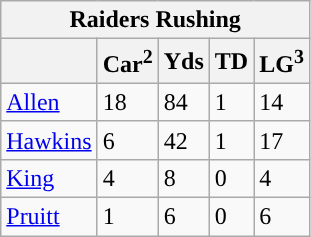<table class="wikitable">
<tr>
<th colspan="5">Raiders Rushing</th>
</tr>
<tr>
<th></th>
<th>Car<sup>2</sup></th>
<th>Yds</th>
<th>TD</th>
<th>LG<sup>3</sup></th>
</tr>
<tr>
<td><a href='#'>Allen</a></td>
<td>18</td>
<td>84</td>
<td>1</td>
<td>14</td>
</tr>
<tr>
<td><a href='#'>Hawkins</a></td>
<td>6</td>
<td>42</td>
<td>1</td>
<td>17</td>
</tr>
<tr>
<td><a href='#'>King</a></td>
<td>4</td>
<td>8</td>
<td>0</td>
<td>4</td>
</tr>
<tr>
<td><a href='#'>Pruitt</a></td>
<td>1</td>
<td>6</td>
<td>0</td>
<td>6</td>
</tr>
</table>
